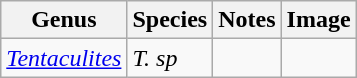<table class="wikitable">
<tr>
<th>Genus</th>
<th>Species</th>
<th>Notes</th>
<th>Image</th>
</tr>
<tr>
<td><em><a href='#'>Tentaculites</a></em></td>
<td><em>T. sp</em></td>
<td></td>
<td></td>
</tr>
</table>
